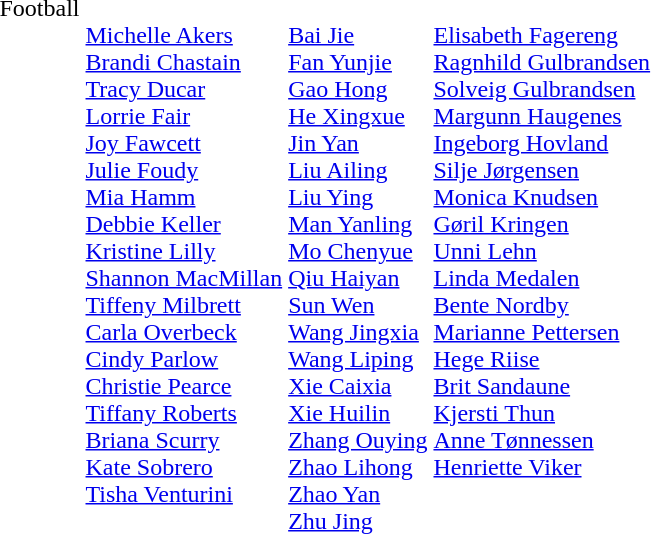<table>
<tr style="vertical-align:top">
<td>Football</td>
<td><br><a href='#'>Michelle Akers</a><br><a href='#'>Brandi Chastain</a><br><a href='#'>Tracy Ducar</a><br><a href='#'>Lorrie Fair</a><br><a href='#'>Joy Fawcett</a><br><a href='#'>Julie Foudy</a><br><a href='#'>Mia Hamm</a><br><a href='#'>Debbie Keller</a><br><a href='#'>Kristine Lilly</a><br><a href='#'>Shannon MacMillan</a><br><a href='#'>Tiffeny Milbrett</a><br><a href='#'>Carla Overbeck</a><br><a href='#'>Cindy Parlow</a><br><a href='#'>Christie Pearce</a><br><a href='#'>Tiffany Roberts</a><br><a href='#'>Briana Scurry</a><br><a href='#'>Kate Sobrero</a><br><a href='#'>Tisha Venturini</a></td>
<td><br><a href='#'>Bai Jie</a><br><a href='#'>Fan Yunjie</a><br><a href='#'>Gao Hong</a><br><a href='#'>He Xingxue</a><br><a href='#'>Jin Yan</a><br><a href='#'>Liu Ailing</a><br><a href='#'>Liu Ying</a><br><a href='#'>Man Yanling</a><br><a href='#'>Mo Chenyue</a><br><a href='#'>Qiu Haiyan</a><br><a href='#'>Sun Wen</a><br><a href='#'>Wang Jingxia</a><br><a href='#'>Wang Liping</a><br><a href='#'>Xie Caixia</a><br><a href='#'>Xie Huilin</a><br><a href='#'>Zhang Ouying</a><br><a href='#'>Zhao Lihong</a><br><a href='#'>Zhao Yan</a><br><a href='#'>Zhu Jing</a></td>
<td><br><a href='#'>Elisabeth Fagereng</a><br><a href='#'>Ragnhild Gulbrandsen</a><br><a href='#'>Solveig Gulbrandsen</a><br><a href='#'>Margunn Haugenes</a><br><a href='#'>Ingeborg Hovland</a><br><a href='#'>Silje Jørgensen</a><br><a href='#'>Monica Knudsen</a><br><a href='#'>Gøril Kringen</a><br><a href='#'>Unni Lehn</a><br><a href='#'>Linda Medalen</a><br><a href='#'>Bente Nordby</a><br><a href='#'>Marianne Pettersen</a><br><a href='#'>Hege Riise</a><br><a href='#'>Brit Sandaune</a><br><a href='#'>Kjersti Thun</a><br><a href='#'>Anne Tønnessen</a><br><a href='#'>Henriette Viker</a></td>
</tr>
</table>
